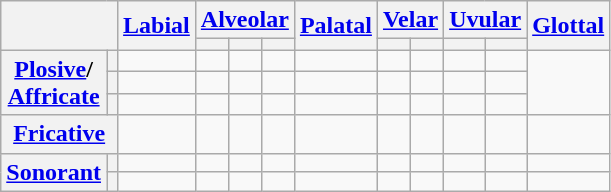<table class="wikitable" style="text-align:center;">
<tr>
<th rowspan="2" colspan="2"></th>
<th rowspan="2"><a href='#'>Labial</a></th>
<th colspan="3"><a href='#'>Alveolar</a></th>
<th rowspan="2"><a href='#'>Palatal</a></th>
<th colspan="2"><a href='#'>Velar</a></th>
<th colspan="2"><a href='#'>Uvular</a></th>
<th rowspan="2"><a href='#'>Glottal</a></th>
</tr>
<tr>
<th></th>
<th></th>
<th></th>
<th></th>
<th></th>
<th></th>
<th></th>
</tr>
<tr>
<th rowspan="3"><a href='#'>Plosive</a>/<br><a href='#'>Affricate</a></th>
<th></th>
<td></td>
<td></td>
<td></td>
<td></td>
<td></td>
<td></td>
<td></td>
<td></td>
<td></td>
<td rowspan="3"></td>
</tr>
<tr>
<th></th>
<td></td>
<td></td>
<td></td>
<td></td>
<td></td>
<td></td>
<td></td>
<td></td>
<td></td>
</tr>
<tr>
<th></th>
<td></td>
<td></td>
<td></td>
<td></td>
<td></td>
<td></td>
<td></td>
<td></td>
<td></td>
</tr>
<tr>
<th colspan="2"><a href='#'>Fricative</a></th>
<td></td>
<td></td>
<td></td>
<td></td>
<td></td>
<td></td>
<td></td>
<td></td>
<td></td>
<td></td>
</tr>
<tr>
<th rowspan="2"><a href='#'>Sonorant</a></th>
<th></th>
<td></td>
<td></td>
<td></td>
<td></td>
<td></td>
<td></td>
<td></td>
<td></td>
<td></td>
<td></td>
</tr>
<tr>
<th></th>
<td></td>
<td></td>
<td></td>
<td></td>
<td></td>
<td></td>
<td></td>
<td></td>
<td></td>
<td></td>
</tr>
</table>
